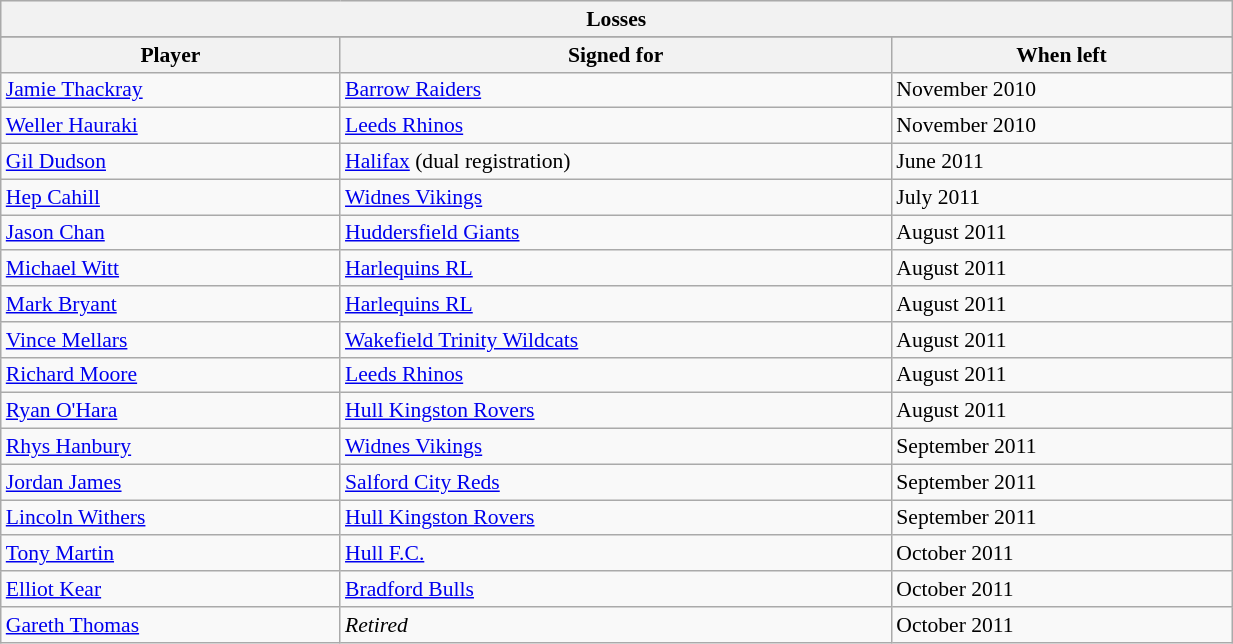<table class="wikitable" width="65%" style="font-size:90%">
<tr bgcolor="#efefef">
<th colspan=11>Losses</th>
</tr>
<tr bgcolor="#efefef">
</tr>
<tr>
<th>Player</th>
<th>Signed for</th>
<th>When left</th>
</tr>
<tr>
<td><a href='#'>Jamie Thackray</a></td>
<td><a href='#'>Barrow Raiders</a></td>
<td>November 2010</td>
</tr>
<tr>
<td><a href='#'>Weller Hauraki</a></td>
<td><a href='#'>Leeds Rhinos</a></td>
<td>November 2010</td>
</tr>
<tr>
<td><a href='#'>Gil Dudson</a></td>
<td><a href='#'>Halifax</a> (dual registration)</td>
<td>June 2011</td>
</tr>
<tr>
<td><a href='#'>Hep Cahill</a></td>
<td><a href='#'>Widnes Vikings</a></td>
<td>July 2011</td>
</tr>
<tr>
<td><a href='#'>Jason Chan</a></td>
<td><a href='#'>Huddersfield Giants</a></td>
<td>August 2011</td>
</tr>
<tr>
<td><a href='#'>Michael Witt</a></td>
<td><a href='#'>Harlequins RL</a></td>
<td>August 2011</td>
</tr>
<tr>
<td><a href='#'>Mark Bryant</a></td>
<td><a href='#'>Harlequins RL</a></td>
<td>August 2011</td>
</tr>
<tr>
<td><a href='#'>Vince Mellars</a></td>
<td><a href='#'>Wakefield Trinity Wildcats</a></td>
<td>August 2011</td>
</tr>
<tr>
<td><a href='#'>Richard Moore</a></td>
<td><a href='#'>Leeds Rhinos</a></td>
<td>August 2011</td>
</tr>
<tr>
<td><a href='#'>Ryan O'Hara</a></td>
<td><a href='#'>Hull Kingston Rovers</a></td>
<td>August 2011</td>
</tr>
<tr>
<td><a href='#'>Rhys Hanbury</a></td>
<td><a href='#'>Widnes Vikings</a></td>
<td>September 2011</td>
</tr>
<tr>
<td><a href='#'>Jordan James</a></td>
<td><a href='#'>Salford City Reds</a></td>
<td>September 2011</td>
</tr>
<tr>
<td><a href='#'>Lincoln Withers</a></td>
<td><a href='#'>Hull Kingston Rovers</a></td>
<td>September 2011</td>
</tr>
<tr>
<td><a href='#'>Tony Martin</a></td>
<td><a href='#'>Hull F.C.</a></td>
<td>October 2011</td>
</tr>
<tr>
<td><a href='#'>Elliot Kear</a></td>
<td><a href='#'>Bradford Bulls</a></td>
<td>October 2011</td>
</tr>
<tr>
<td><a href='#'>Gareth Thomas</a></td>
<td><em>Retired</em></td>
<td>October 2011</td>
</tr>
</table>
